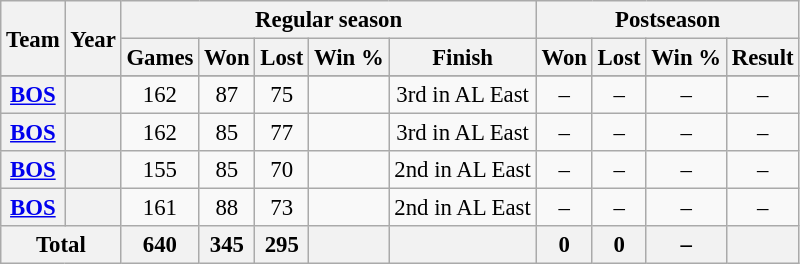<table class="wikitable" style="font-size: 95%; text-align:center;">
<tr>
<th rowspan="2">Team</th>
<th rowspan="2">Year</th>
<th colspan="5">Regular season</th>
<th colspan="4">Postseason</th>
</tr>
<tr>
<th>Games</th>
<th>Won</th>
<th>Lost</th>
<th>Win %</th>
<th>Finish</th>
<th>Won</th>
<th>Lost</th>
<th>Win %</th>
<th>Result</th>
</tr>
<tr>
</tr>
<tr>
<th><a href='#'>BOS</a></th>
<th></th>
<td>162</td>
<td>87</td>
<td>75</td>
<td></td>
<td>3rd in AL East</td>
<td>–</td>
<td>–</td>
<td>–</td>
<td>–</td>
</tr>
<tr>
<th><a href='#'>BOS</a></th>
<th></th>
<td>162</td>
<td>85</td>
<td>77</td>
<td></td>
<td>3rd in AL East</td>
<td>–</td>
<td>–</td>
<td>–</td>
<td>–</td>
</tr>
<tr>
<th><a href='#'>BOS</a></th>
<th></th>
<td>155</td>
<td>85</td>
<td>70</td>
<td></td>
<td>2nd in AL East</td>
<td>–</td>
<td>–</td>
<td>–</td>
<td>–</td>
</tr>
<tr>
<th><a href='#'>BOS</a></th>
<th></th>
<td>161</td>
<td>88</td>
<td>73</td>
<td></td>
<td>2nd in AL East</td>
<td>–</td>
<td>–</td>
<td>–</td>
<td>–</td>
</tr>
<tr>
<th colspan="2">Total</th>
<th>640</th>
<th>345</th>
<th>295</th>
<th></th>
<th></th>
<th>0</th>
<th>0</th>
<th>–</th>
<th></th>
</tr>
</table>
